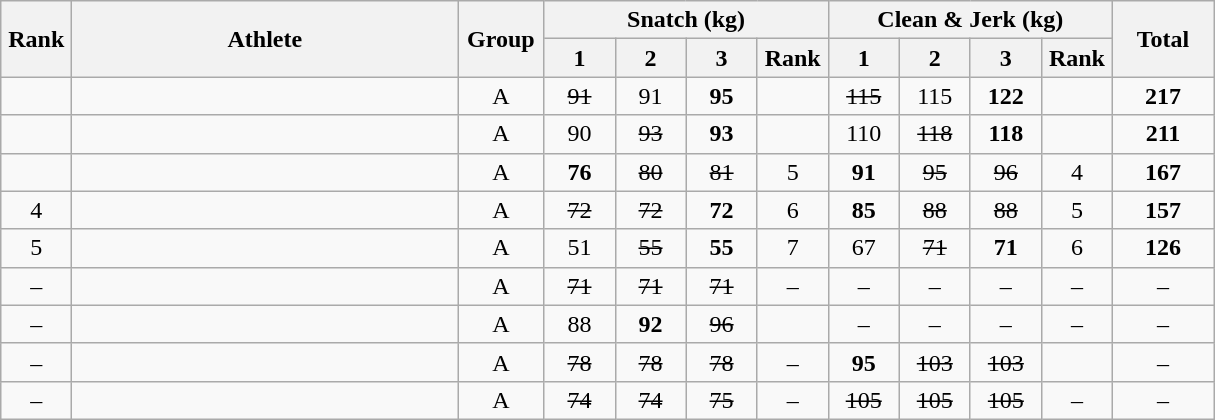<table class = "wikitable" style="text-align:center;">
<tr>
<th rowspan=2 width=40>Rank</th>
<th rowspan=2 width=250>Athlete</th>
<th rowspan=2 width=50>Group</th>
<th colspan=4>Snatch (kg)</th>
<th colspan=4>Clean & Jerk (kg)</th>
<th rowspan=2 width=60>Total</th>
</tr>
<tr>
<th width=40>1</th>
<th width=40>2</th>
<th width=40>3</th>
<th width=40>Rank</th>
<th width=40>1</th>
<th width=40>2</th>
<th width=40>3</th>
<th width=40>Rank</th>
</tr>
<tr>
<td></td>
<td align=left></td>
<td>A</td>
<td><s>91</s></td>
<td>91</td>
<td><strong>95</strong></td>
<td></td>
<td><s>115</s></td>
<td>115</td>
<td><strong>122</strong></td>
<td></td>
<td><strong>217</strong></td>
</tr>
<tr>
<td></td>
<td align=left></td>
<td>A</td>
<td>90</td>
<td><s>93</s></td>
<td><strong>93</strong></td>
<td></td>
<td>110</td>
<td><s>118</s></td>
<td><strong>118</strong></td>
<td></td>
<td><strong>211</strong></td>
</tr>
<tr>
<td></td>
<td align=left></td>
<td>A</td>
<td><strong>76</strong></td>
<td><s>80</s></td>
<td><s>81</s></td>
<td>5</td>
<td><strong>91</strong></td>
<td><s>95</s></td>
<td><s>96</s></td>
<td>4</td>
<td><strong>167</strong></td>
</tr>
<tr>
<td>4</td>
<td align=left></td>
<td>A</td>
<td><s>72</s></td>
<td><s>72</s></td>
<td><strong>72</strong></td>
<td>6</td>
<td><strong>85</strong></td>
<td><s>88</s></td>
<td><s>88</s></td>
<td>5</td>
<td><strong>157</strong></td>
</tr>
<tr>
<td>5</td>
<td align=left></td>
<td>A</td>
<td>51</td>
<td><s>55</s></td>
<td><strong>55</strong></td>
<td>7</td>
<td>67</td>
<td><s>71</s></td>
<td><strong>71</strong></td>
<td>6</td>
<td><strong>126</strong></td>
</tr>
<tr>
<td>–</td>
<td align=left></td>
<td>A</td>
<td><s>71</s></td>
<td><s>71</s></td>
<td><s>71</s></td>
<td>–</td>
<td>–</td>
<td>–</td>
<td>–</td>
<td>–</td>
<td>–</td>
</tr>
<tr>
<td>–</td>
<td align=left></td>
<td>A</td>
<td>88</td>
<td><strong>92</strong></td>
<td><s>96</s></td>
<td></td>
<td>–</td>
<td>–</td>
<td>–</td>
<td>–</td>
<td>–</td>
</tr>
<tr>
<td>–</td>
<td align=left></td>
<td>A</td>
<td><s>78</s></td>
<td><s>78</s></td>
<td><s>78</s></td>
<td>–</td>
<td><strong>95</strong></td>
<td><s>103</s></td>
<td><s>103</s></td>
<td></td>
<td>–</td>
</tr>
<tr>
<td>–</td>
<td align=left></td>
<td>A</td>
<td><s>74</s></td>
<td><s>74</s></td>
<td><s>75</s></td>
<td>–</td>
<td><s>105</s></td>
<td><s>105</s></td>
<td><s>105</s></td>
<td>–</td>
<td>–</td>
</tr>
</table>
